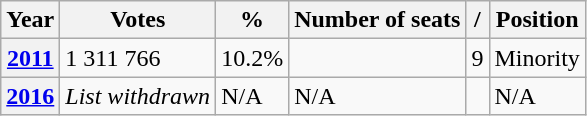<table class="wikitable">
<tr>
<th>Year</th>
<th><strong>Votes</strong></th>
<th><strong>%</strong></th>
<th>Number of seats</th>
<th>/</th>
<th>Position</th>
</tr>
<tr>
<th><a href='#'>2011</a></th>
<td>1 311 766</td>
<td>10.2%</td>
<td></td>
<td> 9</td>
<td>Minority</td>
</tr>
<tr>
<th><a href='#'>2016</a></th>
<td><em>List withdrawn</em></td>
<td>N/A</td>
<td>N/A</td>
<td></td>
<td>N/A</td>
</tr>
</table>
